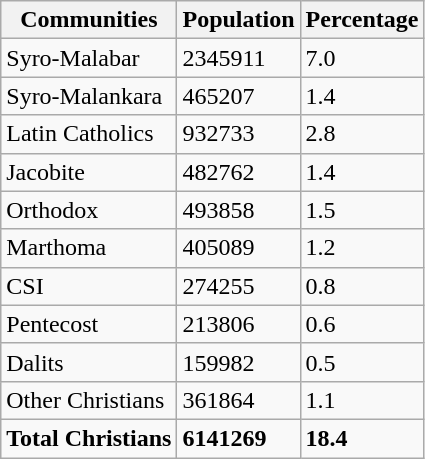<table class="wikitable">
<tr>
<th>Communities</th>
<th>Population</th>
<th>Percentage</th>
</tr>
<tr>
<td>Syro-Malabar</td>
<td>2345911</td>
<td>7.0</td>
</tr>
<tr>
<td>Syro-Malankara</td>
<td>465207</td>
<td>1.4</td>
</tr>
<tr>
<td>Latin Catholics</td>
<td>932733</td>
<td>2.8</td>
</tr>
<tr>
<td>Jacobite</td>
<td>482762</td>
<td>1.4</td>
</tr>
<tr>
<td>Orthodox</td>
<td>493858</td>
<td>1.5</td>
</tr>
<tr>
<td>Marthoma</td>
<td>405089</td>
<td>1.2</td>
</tr>
<tr>
<td>CSI</td>
<td>274255</td>
<td>0.8</td>
</tr>
<tr>
<td>Pentecost</td>
<td>213806</td>
<td>0.6</td>
</tr>
<tr>
<td>Dalits</td>
<td>159982</td>
<td>0.5</td>
</tr>
<tr>
<td>Other Christians</td>
<td>361864</td>
<td>1.1</td>
</tr>
<tr>
<td><strong>Total Christians</strong></td>
<td><strong>6141269</strong></td>
<td><strong>18.4</strong></td>
</tr>
</table>
